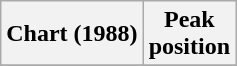<table class="wikitable plainrowheaders">
<tr>
<th scope="col">Chart (1988)</th>
<th scope="col">Peak<br>position</th>
</tr>
<tr>
</tr>
</table>
